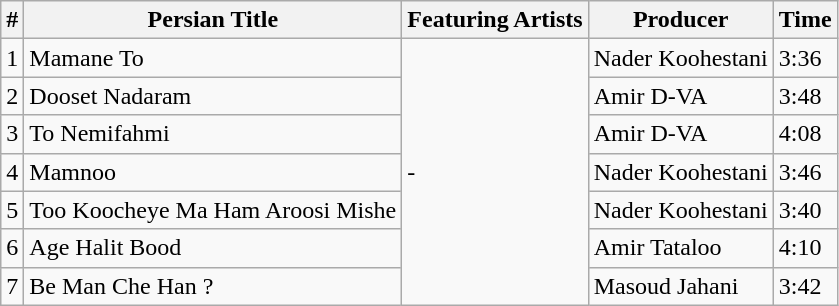<table class="wikitable">
<tr>
<th>#</th>
<th>Persian Title</th>
<th>Featuring Artists</th>
<th>Producer</th>
<th>Time</th>
</tr>
<tr>
<td>1</td>
<td>Mamane To</td>
<td rowspan="7">-</td>
<td>Nader Koohestani</td>
<td>3:36</td>
</tr>
<tr>
<td>2</td>
<td>Dooset Nadaram</td>
<td>Amir D-VA</td>
<td>3:48</td>
</tr>
<tr>
<td>3</td>
<td>To Nemifahmi</td>
<td>Amir D-VA</td>
<td>4:08</td>
</tr>
<tr>
<td>4</td>
<td>Mamnoo</td>
<td>Nader Koohestani</td>
<td>3:46</td>
</tr>
<tr>
<td>5</td>
<td>Too Koocheye Ma Ham Aroosi Mishe</td>
<td>Nader Koohestani</td>
<td>3:40</td>
</tr>
<tr>
<td>6</td>
<td>Age Halit Bood</td>
<td>Amir Tataloo</td>
<td>4:10</td>
</tr>
<tr>
<td>7</td>
<td>Be Man Che Han ?</td>
<td>Masoud Jahani</td>
<td>3:42</td>
</tr>
</table>
